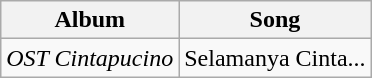<table class="wikitable">
<tr>
<th>Album</th>
<th>Song</th>
</tr>
<tr>
<td><em>OST Cintapucino</em></td>
<td>Selamanya Cinta...</td>
</tr>
</table>
